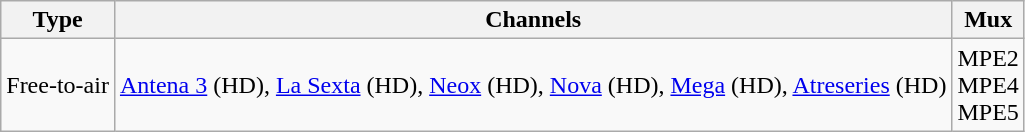<table class="wikitable">
<tr>
<th>Type</th>
<th>Channels</th>
<th>Mux</th>
</tr>
<tr valign="center">
<td>Free-to-air</td>
<td><a href='#'>Antena 3</a> (HD), <a href='#'>La Sexta</a> (HD), <a href='#'>Neox</a> (HD), <a href='#'>Nova</a> (HD), <a href='#'>Mega</a> (HD), <a href='#'>Atreseries</a> (HD)</td>
<td>MPE2<br>MPE4<br>MPE5</td>
</tr>
</table>
